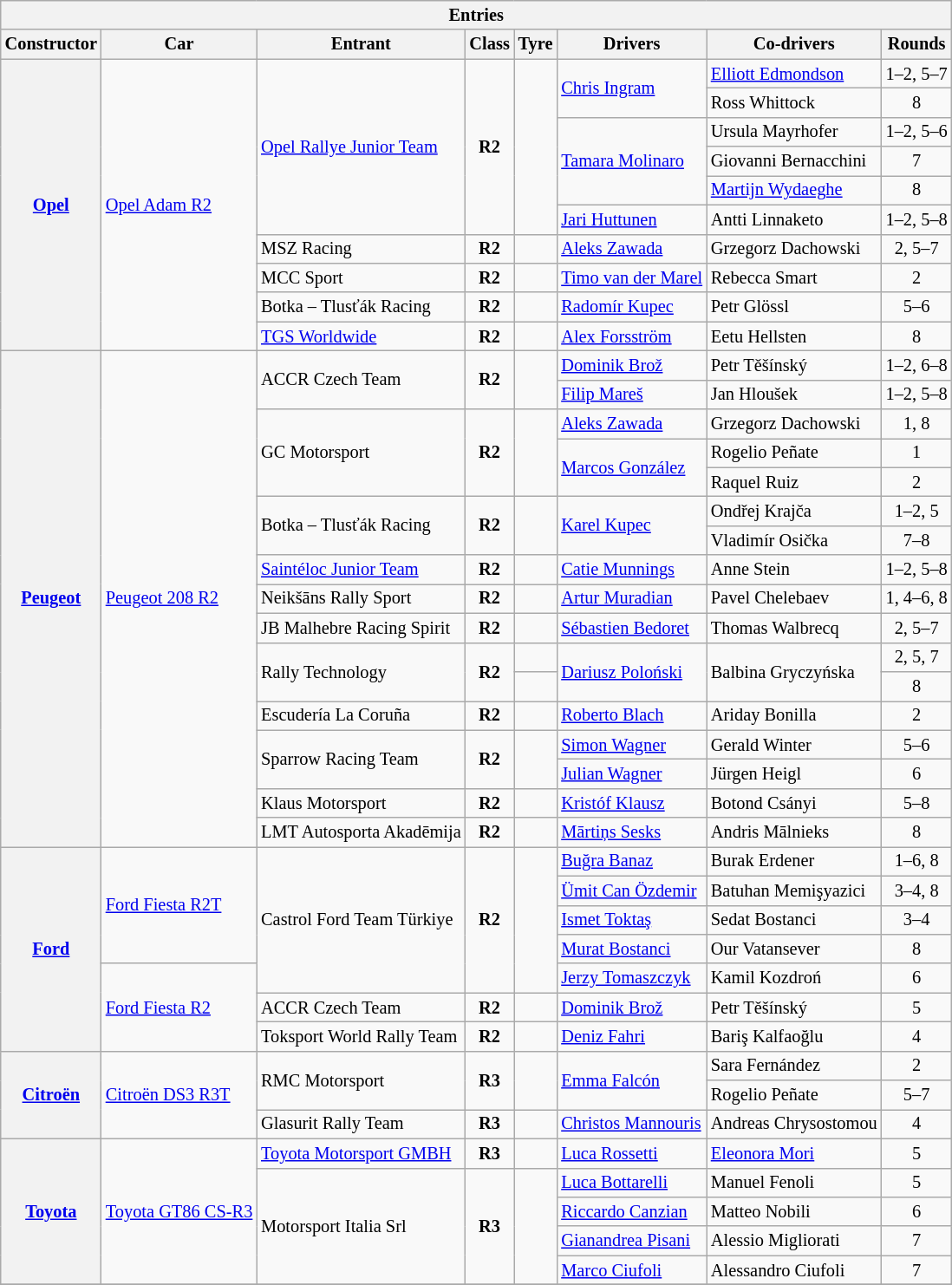<table class="wikitable" style="font-size: 85%">
<tr>
<th colspan="9">Entries</th>
</tr>
<tr>
<th>Constructor</th>
<th>Car</th>
<th>Entrant</th>
<th>Class</th>
<th>Tyre</th>
<th>Drivers</th>
<th>Co-drivers</th>
<th>Rounds</th>
</tr>
<tr>
<th rowspan="10"><a href='#'>Opel</a></th>
<td rowspan="10"><a href='#'>Opel Adam R2</a></td>
<td rowspan="6"> <a href='#'>Opel Rallye Junior Team</a></td>
<td rowspan="6" align="center"><strong><span>R2</span></strong></td>
<td rowspan="6" align="center"></td>
<td rowspan="2"> <a href='#'>Chris Ingram</a></td>
<td> <a href='#'>Elliott Edmondson</a></td>
<td align="center">1–2, 5–7</td>
</tr>
<tr>
<td> Ross Whittock</td>
<td align="center">8</td>
</tr>
<tr>
<td rowspan="3"> <a href='#'>Tamara Molinaro</a></td>
<td> Ursula Mayrhofer</td>
<td align="center">1–2, 5–6</td>
</tr>
<tr>
<td> Giovanni Bernacchini</td>
<td align="center">7</td>
</tr>
<tr>
<td> <a href='#'>Martijn Wydaeghe</a></td>
<td align="center">8</td>
</tr>
<tr>
<td> <a href='#'>Jari Huttunen</a></td>
<td> Antti Linnaketo</td>
<td align="center">1–2, 5–8</td>
</tr>
<tr>
<td> MSZ Racing</td>
<td align="center"><strong><span>R2</span></strong></td>
<td align="center"></td>
<td> <a href='#'>Aleks Zawada</a></td>
<td> Grzegorz Dachowski</td>
<td align="center">2, 5–7</td>
</tr>
<tr>
<td> MCC Sport</td>
<td align="center"><strong><span>R2</span></strong></td>
<td align="center"></td>
<td> <a href='#'>Timo van der Marel</a></td>
<td> Rebecca Smart</td>
<td align="center">2</td>
</tr>
<tr>
<td> Botka – Tlusťák Racing</td>
<td align="center"><strong><span>R2</span></strong></td>
<td align="center"></td>
<td> <a href='#'>Radomír Kupec</a></td>
<td> Petr Glössl</td>
<td align="center">5–6</td>
</tr>
<tr>
<td> <a href='#'>TGS Worldwide</a></td>
<td align="center"><strong><span>R2</span></strong></td>
<td align="center"></td>
<td> <a href='#'>Alex Forsström</a></td>
<td> Eetu Hellsten</td>
<td align="center">8</td>
</tr>
<tr>
<th rowspan="17"><a href='#'>Peugeot</a></th>
<td rowspan="17"><a href='#'>Peugeot 208 R2</a></td>
<td rowspan="2"> ACCR Czech Team</td>
<td rowspan="2" align="center"><strong><span>R2</span></strong></td>
<td rowspan="2" align="center"></td>
<td> <a href='#'>Dominik Brož</a></td>
<td> Petr Těšínský</td>
<td align="center">1–2, 6–8</td>
</tr>
<tr>
<td> <a href='#'>Filip Mareš</a></td>
<td> Jan Hloušek</td>
<td align="center">1–2, 5–8</td>
</tr>
<tr>
<td rowspan="3"> GC Motorsport</td>
<td rowspan="3" align="center"><strong><span>R2</span></strong></td>
<td rowspan="3" align="center"></td>
<td> <a href='#'>Aleks Zawada</a></td>
<td> Grzegorz Dachowski</td>
<td align="center">1, 8</td>
</tr>
<tr>
<td rowspan="2"> <a href='#'>Marcos González</a></td>
<td> Rogelio Peñate</td>
<td align="center">1</td>
</tr>
<tr>
<td> Raquel Ruiz</td>
<td align="center">2</td>
</tr>
<tr>
<td rowspan="2"> Botka – Tlusťák Racing</td>
<td rowspan="2" align="center"><strong><span>R2</span></strong></td>
<td rowspan="2" align="center"></td>
<td rowspan="2"> <a href='#'>Karel Kupec</a></td>
<td> Ondřej Krajča</td>
<td align="center">1–2, 5</td>
</tr>
<tr>
<td> Vladimír Osička</td>
<td align="center">7–8</td>
</tr>
<tr>
<td> <a href='#'>Saintéloc Junior Team</a></td>
<td align="center"><strong><span>R2</span></strong></td>
<td align="center"></td>
<td> <a href='#'>Catie Munnings</a></td>
<td> Anne Stein</td>
<td align="center">1–2, 5–8</td>
</tr>
<tr>
<td> Neikšāns Rally Sport</td>
<td align="center"><strong><span>R2</span></strong></td>
<td align="center"></td>
<td> <a href='#'>Artur Muradian</a></td>
<td> Pavel Chelebaev</td>
<td align="center">1, 4–6, 8</td>
</tr>
<tr>
<td> JB Malhebre Racing Spirit</td>
<td align="center"><strong><span>R2</span></strong></td>
<td align="center"></td>
<td> <a href='#'>Sébastien Bedoret</a></td>
<td> Thomas Walbrecq</td>
<td align="center">2, 5–7</td>
</tr>
<tr>
<td rowspan="2"> Rally Technology</td>
<td rowspan="2" align="center"><strong><span>R2</span></strong></td>
<td align="center"></td>
<td rowspan="2"> <a href='#'>Dariusz Poloński</a></td>
<td rowspan="2"> Balbina Gryczyńska</td>
<td align="center">2, 5, 7</td>
</tr>
<tr>
<td align="center"></td>
<td align="center">8</td>
</tr>
<tr>
<td> Escudería La Coruña</td>
<td align="center"><strong><span>R2</span></strong></td>
<td align="center"></td>
<td> <a href='#'>Roberto Blach</a></td>
<td> Ariday Bonilla</td>
<td align="center">2</td>
</tr>
<tr>
<td rowspan="2"> Sparrow Racing Team</td>
<td rowspan="2" align="center"><strong><span>R2</span></strong></td>
<td rowspan="2" align="center"></td>
<td> <a href='#'>Simon Wagner</a></td>
<td> Gerald Winter</td>
<td align="center">5–6</td>
</tr>
<tr>
<td> <a href='#'>Julian Wagner</a></td>
<td> Jürgen Heigl</td>
<td align="center">6</td>
</tr>
<tr>
<td> Klaus Motorsport</td>
<td align="center"><strong><span>R2</span></strong></td>
<td align="center"></td>
<td> <a href='#'>Kristóf Klausz</a></td>
<td> Botond Csányi</td>
<td align="center">5–8</td>
</tr>
<tr>
<td> LMT Autosporta Akadēmija</td>
<td align="center"><strong><span>R2</span></strong></td>
<td align="center"></td>
<td> <a href='#'>Mārtiņs Sesks</a></td>
<td> Andris Mālnieks</td>
<td align="center">8</td>
</tr>
<tr>
<th rowspan="7"><a href='#'>Ford</a></th>
<td rowspan="4"><a href='#'>Ford Fiesta R2T</a></td>
<td rowspan="5"> Castrol Ford Team Türkiye</td>
<td rowspan="5" align="center"><strong><span>R2</span></strong></td>
<td rowspan="5" align="center"></td>
<td> <a href='#'>Buğra Banaz</a></td>
<td> Burak Erdener</td>
<td align="center">1–6, 8</td>
</tr>
<tr>
<td> <a href='#'>Ümit Can Özdemir</a></td>
<td> Batuhan Memişyazici</td>
<td align="center">3–4, 8</td>
</tr>
<tr>
<td> <a href='#'>Ismet Toktaş</a></td>
<td> Sedat Bostanci</td>
<td align="center">3–4</td>
</tr>
<tr>
<td> <a href='#'>Murat Bostanci</a></td>
<td> Our Vatansever</td>
<td align="center">8</td>
</tr>
<tr>
<td rowspan="3"><a href='#'>Ford Fiesta R2</a></td>
<td> <a href='#'>Jerzy Tomaszczyk</a></td>
<td> Kamil Kozdroń</td>
<td align="center">6</td>
</tr>
<tr>
<td rowspan="1"> ACCR Czech Team</td>
<td rowspan="1" align="center"><strong><span>R2</span></strong></td>
<td rowspan="1" align="center"></td>
<td> <a href='#'>Dominik Brož</a></td>
<td> Petr Těšínský</td>
<td align="center">5</td>
</tr>
<tr>
<td> Toksport World Rally Team</td>
<td align="center"><strong><span>R2</span></strong></td>
<td align="center"></td>
<td> <a href='#'>Deniz Fahri</a></td>
<td> Bariş Kalfaoğlu</td>
<td align="center">4</td>
</tr>
<tr>
<th rowspan="3"><a href='#'>Citroën</a></th>
<td rowspan="3"><a href='#'>Citroën DS3 R3T</a></td>
<td rowspan="2"> RMC Motorsport</td>
<td rowspan="2" align="center"><strong><span>R3</span></strong></td>
<td rowspan="2" align="center"></td>
<td rowspan="2"> <a href='#'>Emma Falcón</a></td>
<td> Sara Fernández</td>
<td align="center">2</td>
</tr>
<tr>
<td> Rogelio Peñate</td>
<td align="center">5–7</td>
</tr>
<tr>
<td> Glasurit Rally Team</td>
<td align="center"><strong><span>R3</span></strong></td>
<td align="center"></td>
<td> <a href='#'>Christos Mannouris</a></td>
<td> Andreas Chrysostomou</td>
<td align="center">4</td>
</tr>
<tr>
<th rowspan="5"><a href='#'>Toyota</a></th>
<td rowspan="5"><a href='#'>Toyota GT86 CS-R3</a></td>
<td> <a href='#'>Toyota Motorsport GMBH</a></td>
<td align="center"><strong><span>R3</span></strong></td>
<td align="center"></td>
<td> <a href='#'>Luca Rossetti</a></td>
<td> <a href='#'>Eleonora Mori</a></td>
<td align="center">5</td>
</tr>
<tr>
<td rowspan="4"> Motorsport Italia Srl</td>
<td rowspan="4" align="center"><strong><span>R3</span></strong></td>
<td rowspan="4" align="center"></td>
<td> <a href='#'>Luca Bottarelli</a></td>
<td> Manuel Fenoli</td>
<td align="center">5</td>
</tr>
<tr>
<td> <a href='#'>Riccardo Canzian</a></td>
<td> Matteo Nobili</td>
<td align="center">6</td>
</tr>
<tr>
<td> <a href='#'>Gianandrea Pisani</a></td>
<td> Alessio Migliorati</td>
<td align="center">7</td>
</tr>
<tr>
<td> <a href='#'>Marco Ciufoli</a></td>
<td> Alessandro Ciufoli</td>
<td align="center">7</td>
</tr>
<tr>
</tr>
</table>
